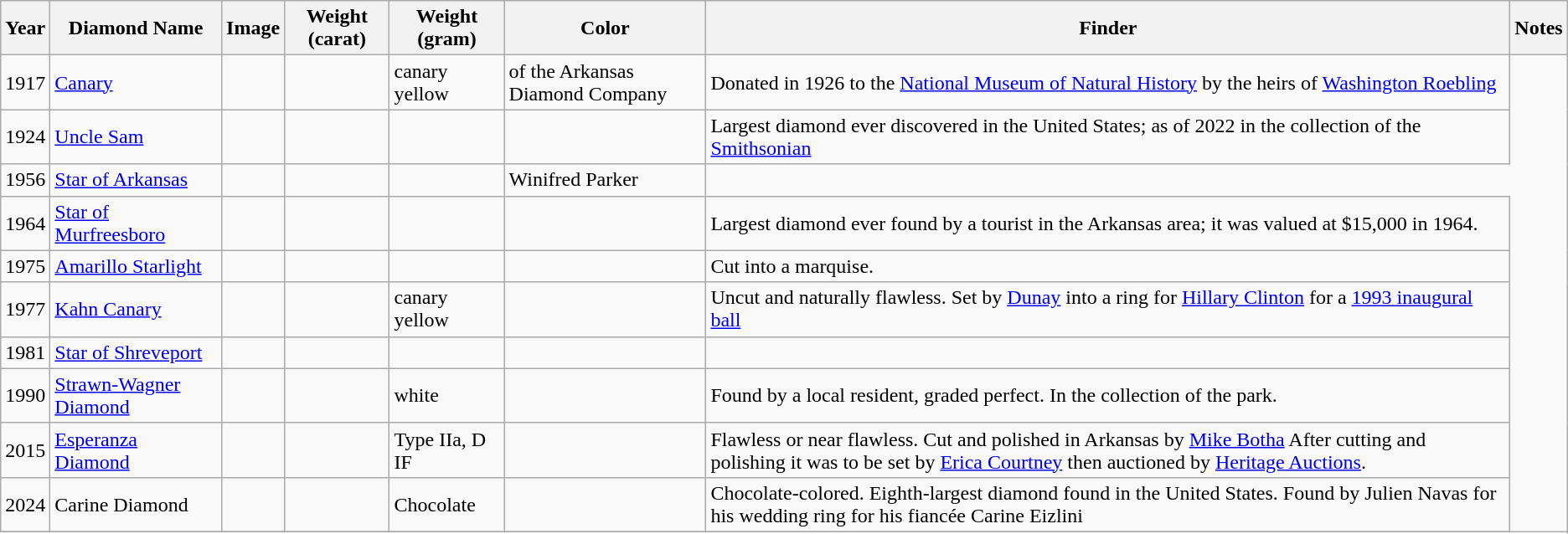<table class="wikitable sortable">
<tr>
<th>Year</th>
<th>Diamond Name</th>
<th>Image</th>
<th>Weight (carat)</th>
<th>Weight (gram)</th>
<th>Color</th>
<th>Finder</th>
<th>Notes</th>
</tr>
<tr>
<td>1917</td>
<td><a href='#'>Canary</a></td>
<td></td>
<td></td>
<td>canary yellow</td>
<td> of the Arkansas Diamond Company</td>
<td>Donated in 1926 to the <a href='#'>National Museum of Natural History</a> by the heirs of <a href='#'>Washington Roebling</a></td>
</tr>
<tr>
<td>1924</td>
<td><a href='#'>Uncle Sam</a></td>
<td></td>
<td></td>
<td></td>
<td></td>
<td>Largest diamond ever discovered in the United States; as of 2022 in the collection of the <a href='#'>Smithsonian</a></td>
</tr>
<tr>
<td>1956</td>
<td><a href='#'>Star of Arkansas</a></td>
<td></td>
<td></td>
<td></td>
<td>Winifred Parker</td>
</tr>
<tr>
<td>1964</td>
<td><a href='#'>Star of Murfreesboro</a></td>
<td></td>
<td></td>
<td></td>
<td></td>
<td>Largest diamond ever found by a tourist in the Arkansas area; it was valued at $15,000 in 1964.</td>
</tr>
<tr>
<td>1975</td>
<td><a href='#'>Amarillo Starlight</a></td>
<td></td>
<td></td>
<td></td>
<td></td>
<td>Cut into a  marquise.</td>
</tr>
<tr>
<td>1977</td>
<td><a href='#'>Kahn Canary</a></td>
<td></td>
<td></td>
<td>canary yellow</td>
<td></td>
<td>Uncut and naturally flawless. Set by <a href='#'>Dunay</a> into a ring for <a href='#'>Hillary Clinton</a> for a <a href='#'>1993 inaugural ball</a></td>
</tr>
<tr>
<td>1981</td>
<td><a href='#'>Star of Shreveport</a></td>
<td></td>
<td></td>
<td></td>
<td></td>
<td></td>
</tr>
<tr>
<td>1990</td>
<td><a href='#'>Strawn-Wagner Diamond</a></td>
<td></td>
<td></td>
<td>white</td>
<td></td>
<td>Found by a local resident, graded perfect. In the collection of the park.</td>
</tr>
<tr>
<td>2015</td>
<td><a href='#'>Esperanza Diamond</a></td>
<td></td>
<td></td>
<td>Type IIa, D IF</td>
<td></td>
<td>Flawless or near flawless. Cut and polished in Arkansas by  <a href='#'>Mike Botha</a> After cutting and polishing it was to be set by <a href='#'>Erica Courtney</a> then auctioned by <a href='#'>Heritage Auctions</a>.</td>
</tr>
<tr>
<td>2024</td>
<td>Carine Diamond</td>
<td></td>
<td></td>
<td>Chocolate</td>
<td></td>
<td>Chocolate-colored. Eighth-largest diamond found in the United States. Found by Julien Navas for his wedding ring for his fiancée Carine Eizlini</td>
</tr>
<tr>
</tr>
</table>
